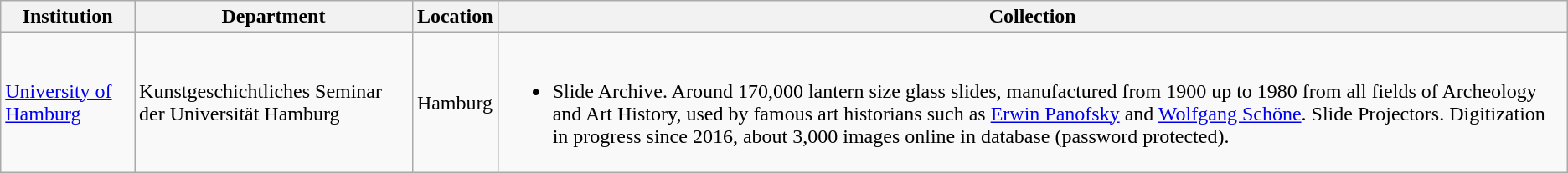<table class="wikitable sortable">
<tr>
<th>Institution</th>
<th>Department</th>
<th>Location</th>
<th>Collection</th>
</tr>
<tr>
<td><a href='#'>University of Hamburg</a></td>
<td>Kunstgeschichtliches Seminar der Universität Hamburg</td>
<td>Hamburg</td>
<td><br><ul><li>Slide Archive. Around 170,000 lantern size glass slides, manufactured from 1900 up to 1980 from all fields of Archeology and Art History, used by famous art historians such as <a href='#'>Erwin Panofsky</a> and <a href='#'>Wolfgang Schöne</a>. Slide Projectors. Digitization in progress since 2016, about 3,000 images online in  database (password protected).</li></ul></td>
</tr>
</table>
